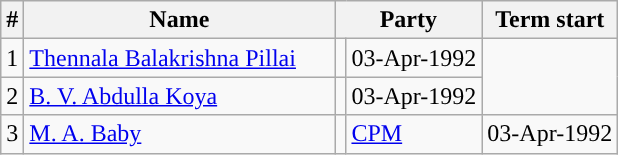<table class="wikitable">
<tr>
<th>#</th>
<th style="width:200px">Name</th>
<th colspan="2">Party</th>
<th>Term start</th>
</tr>
<tr>
<td>1</td>
<td><a href='#'>Thennala Balakrishna Pillai</a></td>
<td></td>
<td>03-Apr-1992</td>
</tr>
<tr>
<td>2</td>
<td><a href='#'>B. V. Abdulla Koya</a></td>
<td></td>
<td>03-Apr-1992</td>
</tr>
<tr>
<td>3</td>
<td><a href='#'>M. A. Baby</a></td>
<td style="background-color: "></td>
<td><a href='#'>CPM</a></td>
<td>03-Apr-1992</td>
</tr>
</table>
